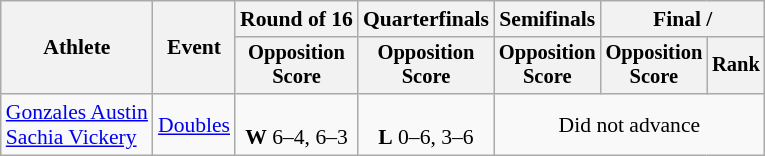<table class=wikitable style="font-size:90%">
<tr>
<th rowspan=2>Athlete</th>
<th rowspan=2>Event</th>
<th>Round of 16</th>
<th>Quarterfinals</th>
<th>Semifinals</th>
<th colspan=2>Final / </th>
</tr>
<tr style="font-size:95%">
<th>Opposition<br>Score</th>
<th>Opposition<br>Score</th>
<th>Opposition<br>Score</th>
<th>Opposition<br>Score</th>
<th>Rank</th>
</tr>
<tr align=center>
<td align=left><a href='#'>Gonzales Austin</a><br><a href='#'>Sachia Vickery</a></td>
<td align=left><a href='#'>Doubles</a></td>
<td><br><strong>W</strong> 6–4, 6–3</td>
<td><br><strong>L</strong> 0–6, 3–6</td>
<td colspan=3>Did not advance</td>
</tr>
</table>
